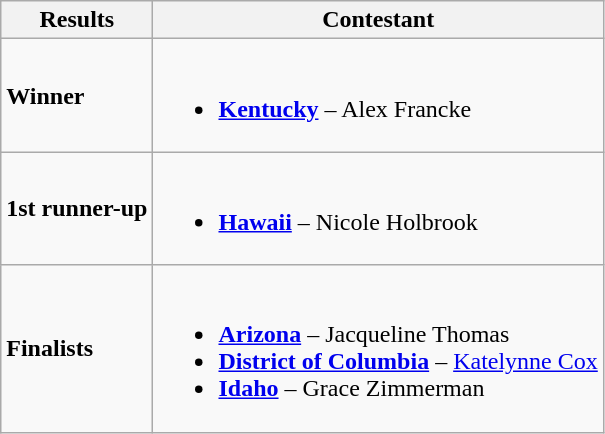<table class="wikitable">
<tr>
<th>Results</th>
<th>Contestant</th>
</tr>
<tr>
<td><strong>Winner</strong></td>
<td><br><ul><li> <strong><a href='#'>Kentucky</a></strong> – Alex Francke</li></ul></td>
</tr>
<tr>
<td><strong>1st runner-up</strong></td>
<td><br><ul><li> <strong><a href='#'>Hawaii</a></strong> – Nicole Holbrook</li></ul></td>
</tr>
<tr>
<td><strong>Finalists</strong></td>
<td><br><ul><li> <strong><a href='#'>Arizona</a></strong> – Jacqueline Thomas</li><li> <strong><a href='#'>District of Columbia</a></strong> – <a href='#'>Katelynne Cox</a></li><li> <strong><a href='#'>Idaho</a></strong> – Grace Zimmerman</li></ul></td>
</tr>
</table>
